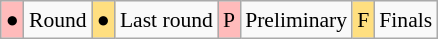<table class="wikitable" style="margin:0.5em auto; font-size:90%; line-height:1.25em;">
<tr>
<td bgcolor="#FFBBBB" align=center>●</td>
<td>Round</td>
<td bgcolor="#FFDF80" align=center>●</td>
<td>Last round</td>
<td bgcolor="#FFBBBB" align=center>P</td>
<td>Preliminary</td>
<td bgcolor="#FFDF80" align=center>F</td>
<td>Finals</td>
</tr>
</table>
